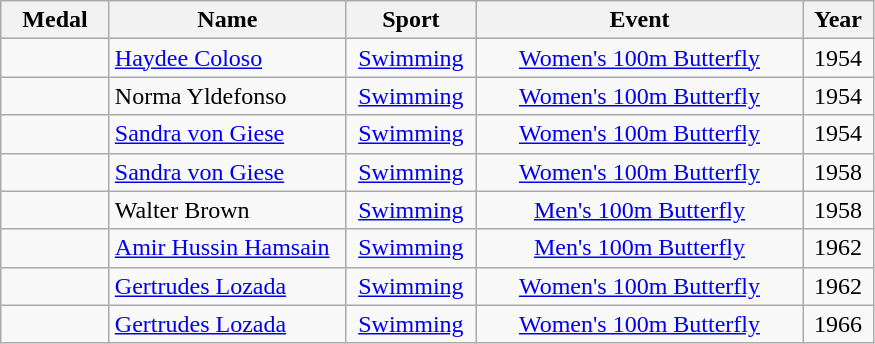<table class="wikitable"  style="font-size:100%;  text-align:center;">
<tr>
<th width="65">Medal</th>
<th width="150">Name</th>
<th width="80">Sport</th>
<th width="210">Event</th>
<th width="40">Year</th>
</tr>
<tr>
<td></td>
<td align=left><a href='#'>Haydee Coloso</a></td>
<td><a href='#'>Swimming</a></td>
<td><a href='#'>Women's 100m Butterfly</a></td>
<td>1954</td>
</tr>
<tr>
<td></td>
<td align=left>Norma Yldefonso</td>
<td><a href='#'>Swimming</a></td>
<td><a href='#'>Women's 100m Butterfly</a></td>
<td>1954</td>
</tr>
<tr>
<td></td>
<td align=left><a href='#'>Sandra von Giese</a></td>
<td><a href='#'>Swimming</a></td>
<td><a href='#'>Women's 100m Butterfly</a></td>
<td>1954</td>
</tr>
<tr>
<td></td>
<td align=left><a href='#'>Sandra von Giese</a></td>
<td><a href='#'>Swimming</a></td>
<td><a href='#'>Women's 100m Butterfly</a></td>
<td>1958</td>
</tr>
<tr>
<td></td>
<td align=left>Walter Brown</td>
<td><a href='#'>Swimming</a></td>
<td><a href='#'>Men's 100m Butterfly</a></td>
<td>1958</td>
</tr>
<tr>
<td></td>
<td align=left><a href='#'>Amir Hussin Hamsain</a></td>
<td><a href='#'>Swimming</a></td>
<td><a href='#'>Men's 100m Butterfly</a></td>
<td>1962</td>
</tr>
<tr>
<td></td>
<td align=left><a href='#'>Gertrudes Lozada</a></td>
<td><a href='#'>Swimming</a></td>
<td><a href='#'>Women's 100m Butterfly</a></td>
<td>1962</td>
</tr>
<tr>
<td></td>
<td align=left><a href='#'>Gertrudes Lozada</a></td>
<td><a href='#'>Swimming</a></td>
<td><a href='#'>Women's 100m Butterfly</a></td>
<td>1966</td>
</tr>
</table>
